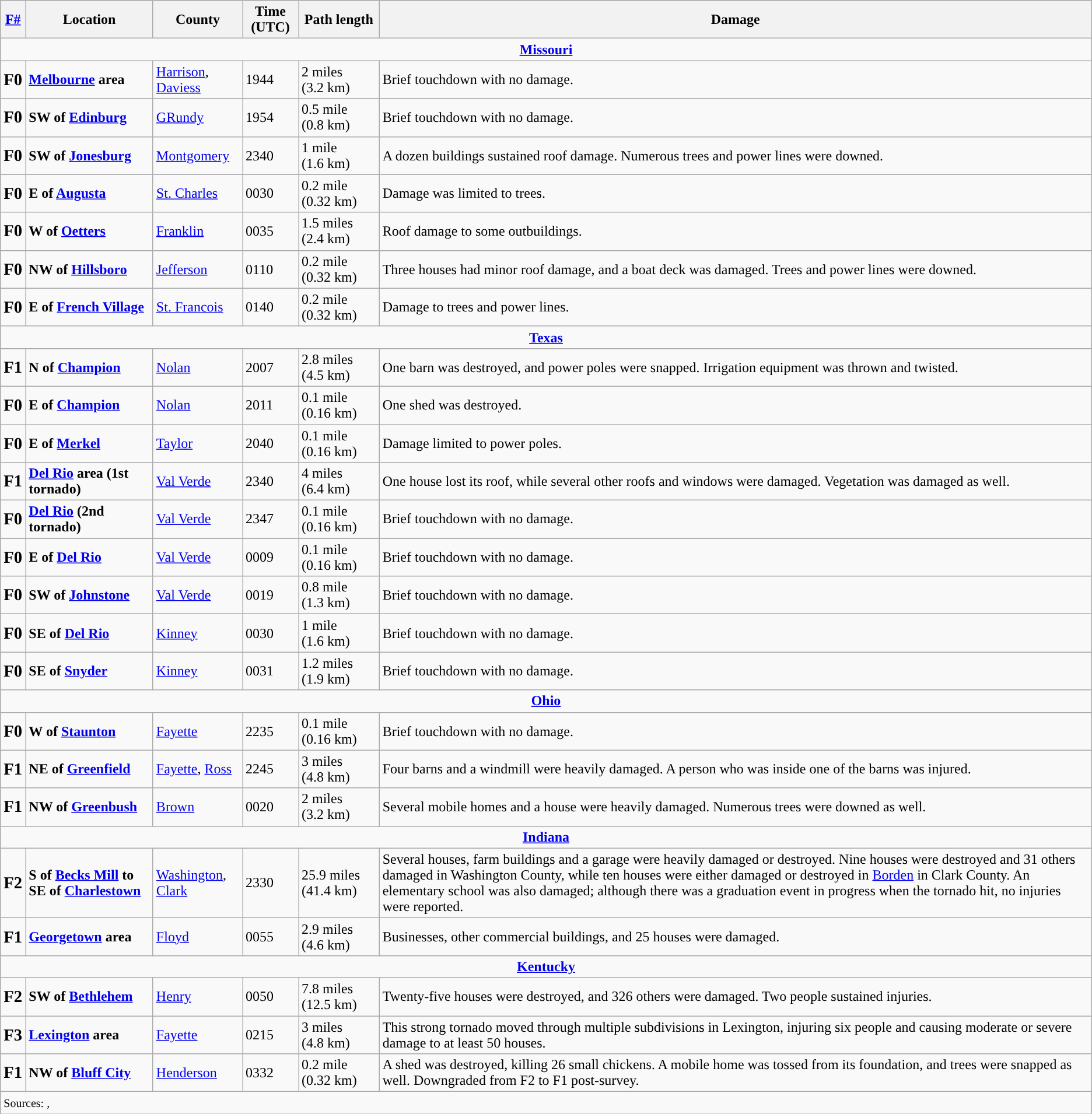<table class="wikitable">
<tr>
<th><strong><a href='#'>F#</a></strong></th>
<th><strong>Location</strong></th>
<th><strong>County</strong></th>
<th><strong>Time (UTC)</strong></th>
<th><strong>Path length</strong></th>
<th><strong>Damage</strong></th>
</tr>
<tr>
<td colspan="7" align=center><strong><a href='#'>Missouri</a></strong></td>
</tr>
<tr>
<td><big><strong>F0</strong></big></td>
<td><strong><a href='#'>Melbourne</a> area</strong></td>
<td><a href='#'>Harrison</a>, <a href='#'>Daviess</a></td>
<td>1944</td>
<td>2 miles (3.2 km)</td>
<td>Brief touchdown with no damage.</td>
</tr>
<tr>
<td><big><strong>F0</strong></big></td>
<td><strong>SW of <a href='#'>Edinburg</a></strong></td>
<td><a href='#'>GRundy</a></td>
<td>1954</td>
<td>0.5 mile (0.8 km)</td>
<td>Brief touchdown with no damage.</td>
</tr>
<tr>
<td><big><strong>F0</strong></big></td>
<td><strong>SW of <a href='#'>Jonesburg</a></strong></td>
<td><a href='#'>Montgomery</a></td>
<td>2340</td>
<td>1 mile (1.6 km)</td>
<td>A dozen buildings sustained roof damage. Numerous trees and power lines were downed.</td>
</tr>
<tr>
<td><big><strong>F0</strong></big></td>
<td><strong>E of <a href='#'>Augusta</a></strong></td>
<td><a href='#'>St. Charles</a></td>
<td>0030</td>
<td>0.2 mile (0.32 km)</td>
<td>Damage was limited to trees.</td>
</tr>
<tr>
<td><big><strong>F0</strong></big></td>
<td><strong>W of <a href='#'>Oetters</a></strong></td>
<td><a href='#'>Franklin</a></td>
<td>0035</td>
<td>1.5 miles (2.4 km)</td>
<td>Roof damage to some outbuildings.</td>
</tr>
<tr>
<td><big><strong>F0</strong></big></td>
<td><strong>NW of <a href='#'>Hillsboro</a></strong></td>
<td><a href='#'>Jefferson</a></td>
<td>0110</td>
<td>0.2 mile (0.32 km)</td>
<td>Three houses had minor roof damage, and a boat deck was damaged. Trees and power lines were downed.</td>
</tr>
<tr>
<td><big><strong>F0</strong></big></td>
<td><strong>E of <a href='#'>French Village</a></strong></td>
<td><a href='#'>St. Francois</a></td>
<td>0140</td>
<td>0.2 mile (0.32 km)</td>
<td>Damage to trees and power lines.</td>
</tr>
<tr>
<td colspan="7" align=center><strong><a href='#'>Texas</a></strong></td>
</tr>
<tr>
<td><big><strong>F1</strong></big></td>
<td><strong>N of <a href='#'>Champion</a></strong></td>
<td><a href='#'>Nolan</a></td>
<td>2007</td>
<td>2.8 miles (4.5 km)</td>
<td>One barn was destroyed, and power poles were snapped. Irrigation equipment was thrown and twisted.</td>
</tr>
<tr>
<td><big><strong>F0</strong></big></td>
<td><strong>E of <a href='#'>Champion</a></strong></td>
<td><a href='#'>Nolan</a></td>
<td>2011</td>
<td>0.1 mile (0.16 km)</td>
<td>One shed was destroyed.</td>
</tr>
<tr>
<td><big><strong>F0</strong></big></td>
<td><strong>E of <a href='#'>Merkel</a></strong></td>
<td><a href='#'>Taylor</a></td>
<td>2040</td>
<td>0.1 mile (0.16 km)</td>
<td>Damage limited to power poles.</td>
</tr>
<tr>
<td><big><strong>F1</strong></big></td>
<td><strong><a href='#'>Del Rio</a> area (1st tornado)</strong></td>
<td><a href='#'>Val Verde</a></td>
<td>2340</td>
<td>4 miles (6.4 km)</td>
<td>One house lost its roof, while several other roofs and windows were damaged. Vegetation was damaged as well.</td>
</tr>
<tr>
<td><big><strong>F0</strong></big></td>
<td><strong><a href='#'>Del Rio</a> (2nd tornado)</strong></td>
<td><a href='#'>Val Verde</a></td>
<td>2347</td>
<td>0.1 mile (0.16 km)</td>
<td>Brief touchdown with no damage.</td>
</tr>
<tr>
<td><big><strong>F0</strong></big></td>
<td><strong>E of <a href='#'>Del Rio</a></strong></td>
<td><a href='#'>Val Verde</a></td>
<td>0009</td>
<td>0.1 mile (0.16 km)</td>
<td>Brief touchdown with no damage.</td>
</tr>
<tr>
<td><big><strong>F0</strong></big></td>
<td><strong>SW of <a href='#'>Johnstone</a></strong></td>
<td><a href='#'>Val Verde</a></td>
<td>0019</td>
<td>0.8 mile (1.3 km)</td>
<td>Brief touchdown with no damage.</td>
</tr>
<tr>
<td><big><strong>F0</strong></big></td>
<td><strong>SE of <a href='#'>Del Rio</a></strong></td>
<td><a href='#'>Kinney</a></td>
<td>0030</td>
<td>1 mile (1.6 km)</td>
<td>Brief touchdown with no damage.</td>
</tr>
<tr>
<td><big><strong>F0</strong></big></td>
<td><strong>SE of <a href='#'>Snyder</a></strong></td>
<td><a href='#'>Kinney</a></td>
<td>0031</td>
<td>1.2 miles (1.9 km)</td>
<td>Brief touchdown with no damage.</td>
</tr>
<tr>
<td colspan="7" align=center><strong><a href='#'>Ohio</a></strong></td>
</tr>
<tr>
<td><big><strong>F0</strong></big></td>
<td><strong>W of <a href='#'>Staunton</a></strong></td>
<td><a href='#'>Fayette</a></td>
<td>2235</td>
<td>0.1 mile (0.16 km)</td>
<td>Brief touchdown with no damage.</td>
</tr>
<tr>
<td><big><strong>F1</strong></big></td>
<td><strong>NE of <a href='#'>Greenfield</a></strong></td>
<td><a href='#'>Fayette</a>, <a href='#'>Ross</a></td>
<td>2245</td>
<td>3 miles (4.8 km)</td>
<td>Four barns and a windmill were heavily damaged. A person who was inside one of the barns was injured.</td>
</tr>
<tr>
<td><big><strong>F1</strong></big></td>
<td><strong>NW of <a href='#'>Greenbush</a></strong></td>
<td><a href='#'>Brown</a></td>
<td>0020</td>
<td>2 miles (3.2 km)</td>
<td>Several mobile homes and a house were heavily damaged. Numerous trees were downed as well.</td>
</tr>
<tr>
<td colspan="7" align=center><strong><a href='#'>Indiana</a></strong></td>
</tr>
<tr>
<td><big><strong>F2</strong></big></td>
<td><strong>S of <a href='#'>Becks Mill</a> to SE of <a href='#'>Charlestown</a></strong></td>
<td><a href='#'>Washington</a>, <a href='#'>Clark</a></td>
<td>2330</td>
<td>25.9 miles (41.4 km)</td>
<td>Several houses, farm buildings and a garage were heavily damaged or destroyed. Nine houses were destroyed and 31 others damaged in Washington County, while ten houses were either damaged or destroyed in <a href='#'>Borden</a> in Clark County. An elementary school was also damaged; although there was a graduation event in progress when the tornado hit, no injuries were reported.</td>
</tr>
<tr>
<td><big><strong>F1</strong></big></td>
<td><strong><a href='#'>Georgetown</a> area</strong></td>
<td><a href='#'>Floyd</a></td>
<td>0055</td>
<td>2.9 miles (4.6 km)</td>
<td>Businesses, other commercial buildings, and 25 houses were damaged.</td>
</tr>
<tr>
<td colspan="7" align=center><strong><a href='#'>Kentucky</a></strong></td>
</tr>
<tr>
<td><big><strong>F2</strong></big></td>
<td><strong>SW of <a href='#'>Bethlehem</a></strong></td>
<td><a href='#'>Henry</a></td>
<td>0050</td>
<td>7.8 miles (12.5 km)</td>
<td>Twenty-five houses were destroyed, and 326 others were damaged. Two people sustained injuries.</td>
</tr>
<tr>
<td><big><strong>F3</strong></big></td>
<td><strong><a href='#'>Lexington</a> area</strong></td>
<td><a href='#'>Fayette</a></td>
<td>0215</td>
<td>3 miles (4.8 km)</td>
<td>This strong tornado moved through multiple subdivisions in Lexington, injuring six people and causing moderate or severe damage to at least 50 houses.</td>
</tr>
<tr>
<td><big><strong>F1</strong></big></td>
<td><strong>NW of <a href='#'>Bluff City</a></strong></td>
<td><a href='#'>Henderson</a></td>
<td>0332</td>
<td>0.2 mile (0.32 km)</td>
<td>A shed was destroyed, killing 26 small chickens. A mobile home was tossed from its foundation, and trees were snapped as well. Downgraded from F2 to F1 post-survey.</td>
</tr>
<tr>
<td colspan="7"><small>Sources: , </small></td>
</tr>
</table>
